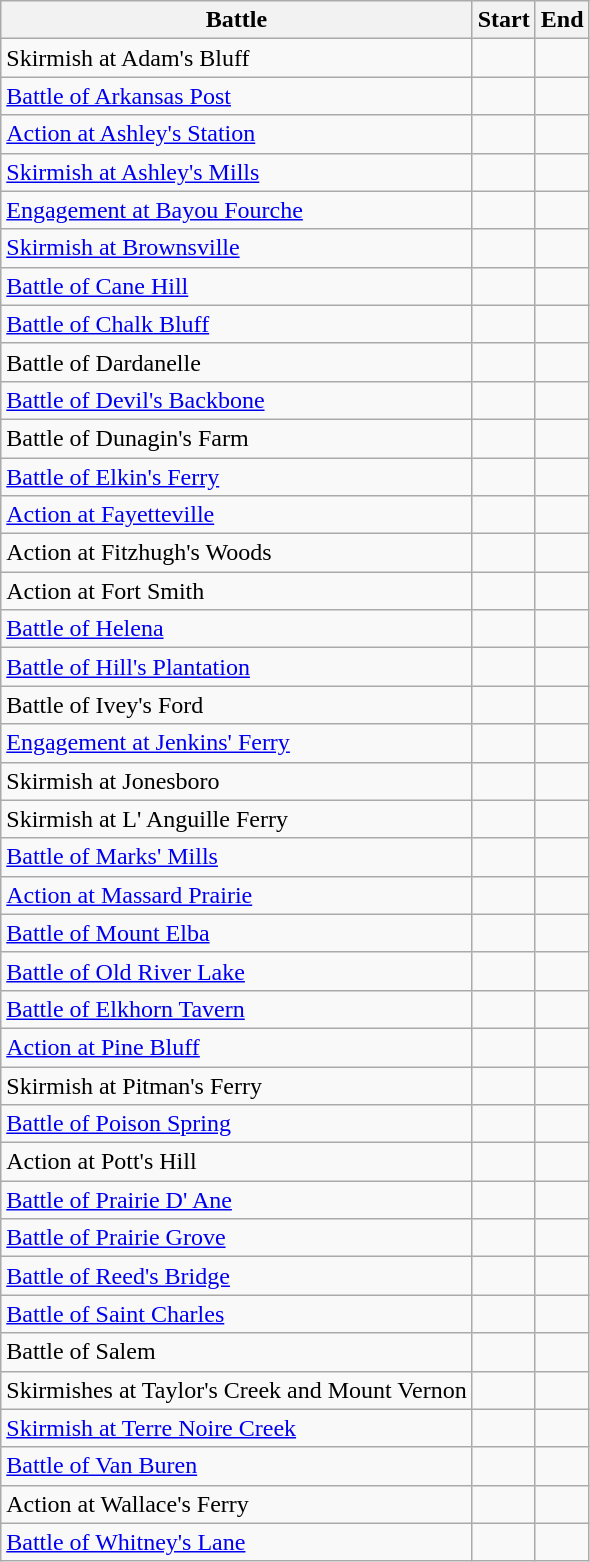<table class="wikitable sortable" style="text-align:left;" cellspacing="2">
<tr>
<th>Battle</th>
<th>Start</th>
<th>End</th>
</tr>
<tr>
<td>Skirmish at Adam's Bluff</td>
<td></td>
<td></td>
</tr>
<tr>
<td><a href='#'>Battle of Arkansas Post</a></td>
<td></td>
<td></td>
</tr>
<tr>
<td><a href='#'>Action at Ashley's Station</a></td>
<td></td>
<td></td>
</tr>
<tr>
<td><a href='#'>Skirmish at Ashley's Mills</a></td>
<td></td>
<td></td>
</tr>
<tr>
<td><a href='#'>Engagement at Bayou Fourche</a></td>
<td></td>
<td></td>
</tr>
<tr>
<td><a href='#'>Skirmish at Brownsville</a></td>
<td></td>
<td></td>
</tr>
<tr>
<td><a href='#'>Battle of Cane Hill</a></td>
<td></td>
<td></td>
</tr>
<tr>
<td><a href='#'>Battle of Chalk Bluff</a></td>
<td></td>
<td></td>
</tr>
<tr>
<td>Battle of Dardanelle</td>
<td></td>
<td></td>
</tr>
<tr>
<td><a href='#'>Battle of Devil's Backbone</a></td>
<td></td>
<td></td>
</tr>
<tr>
<td>Battle of Dunagin's Farm</td>
<td></td>
<td></td>
</tr>
<tr>
<td><a href='#'>Battle of Elkin's Ferry</a></td>
<td></td>
<td></td>
</tr>
<tr>
<td><a href='#'>Action at Fayetteville</a></td>
<td></td>
<td></td>
</tr>
<tr>
<td>Action at Fitzhugh's Woods</td>
<td></td>
<td></td>
</tr>
<tr>
<td>Action at Fort Smith</td>
<td></td>
<td></td>
</tr>
<tr>
<td><a href='#'>Battle of Helena</a></td>
<td></td>
<td></td>
</tr>
<tr>
<td><a href='#'>Battle of Hill's Plantation</a></td>
<td></td>
<td></td>
</tr>
<tr>
<td>Battle of Ivey's Ford</td>
<td></td>
<td></td>
</tr>
<tr>
<td><a href='#'>Engagement at Jenkins' Ferry</a></td>
<td></td>
<td></td>
</tr>
<tr>
<td>Skirmish at Jonesboro</td>
<td></td>
<td></td>
</tr>
<tr>
<td>Skirmish at L' Anguille Ferry</td>
<td></td>
<td></td>
</tr>
<tr>
<td><a href='#'>Battle of Marks' Mills</a></td>
<td></td>
<td></td>
</tr>
<tr>
<td><a href='#'>Action at Massard Prairie</a></td>
<td></td>
<td></td>
</tr>
<tr>
<td><a href='#'>Battle of Mount Elba</a></td>
<td></td>
<td></td>
</tr>
<tr>
<td><a href='#'>Battle of Old River Lake</a></td>
<td></td>
<td></td>
</tr>
<tr>
<td><a href='#'>Battle of Elkhorn Tavern</a></td>
<td></td>
<td></td>
</tr>
<tr>
<td><a href='#'>Action at Pine Bluff</a></td>
<td></td>
<td></td>
</tr>
<tr>
<td>Skirmish at Pitman's Ferry</td>
<td></td>
<td></td>
</tr>
<tr>
<td><a href='#'>Battle of Poison Spring</a></td>
<td></td>
<td></td>
</tr>
<tr>
<td>Action at Pott's Hill</td>
<td></td>
<td></td>
</tr>
<tr>
<td><a href='#'>Battle of Prairie D' Ane</a></td>
<td></td>
<td></td>
</tr>
<tr>
<td><a href='#'>Battle of Prairie Grove</a></td>
<td></td>
<td></td>
</tr>
<tr>
<td><a href='#'>Battle of Reed's Bridge</a></td>
<td></td>
<td></td>
</tr>
<tr>
<td><a href='#'>Battle of Saint Charles</a></td>
<td></td>
<td></td>
</tr>
<tr>
<td>Battle of Salem</td>
<td></td>
<td></td>
</tr>
<tr>
<td>Skirmishes at Taylor's Creek and Mount Vernon</td>
<td></td>
<td></td>
</tr>
<tr>
<td><a href='#'>Skirmish at Terre Noire Creek</a></td>
<td></td>
<td></td>
</tr>
<tr>
<td><a href='#'>Battle of Van Buren</a></td>
<td></td>
<td></td>
</tr>
<tr>
<td>Action at Wallace's Ferry</td>
<td></td>
<td></td>
</tr>
<tr>
<td><a href='#'>Battle of Whitney's Lane</a></td>
<td></td>
<td></td>
</tr>
</table>
